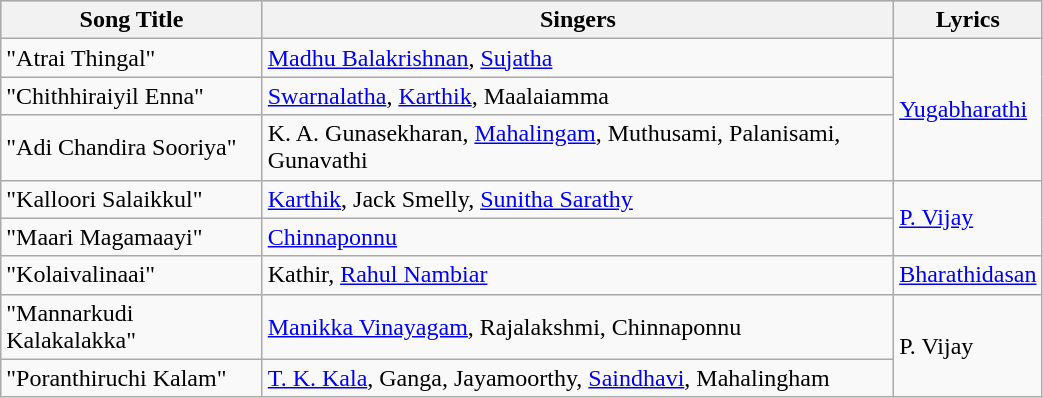<table class="wikitable" width="55%">
<tr bgcolor="#CCCCCC">
<th>Song Title</th>
<th>Singers</th>
<th>Lyrics</th>
</tr>
<tr>
<td>"Atrai Thingal"</td>
<td><a href='#'>Madhu Balakrishnan</a>, <a href='#'>Sujatha</a></td>
<td rowspan=3><a href='#'>Yugabharathi</a></td>
</tr>
<tr>
<td>"Chithhiraiyil Enna"</td>
<td><a href='#'>Swarnalatha</a>, <a href='#'>Karthik</a>, Maalaiamma</td>
</tr>
<tr>
<td>"Adi Chandira Sooriya"</td>
<td>K. A. Gunasekharan, <a href='#'>Mahalingam</a>, Muthusami, Palanisami, Gunavathi</td>
</tr>
<tr>
<td>"Kalloori Salaikkul"</td>
<td><a href='#'>Karthik</a>, Jack Smelly, <a href='#'>Sunitha Sarathy</a></td>
<td rowspan=2><a href='#'>P. Vijay</a></td>
</tr>
<tr>
<td>"Maari Magamaayi"</td>
<td><a href='#'>Chinnaponnu</a></td>
</tr>
<tr>
<td>"Kolaivalinaai"</td>
<td>Kathir, <a href='#'>Rahul Nambiar</a></td>
<td><a href='#'>Bharathidasan</a></td>
</tr>
<tr>
<td>"Mannarkudi Kalakalakka"</td>
<td><a href='#'>Manikka Vinayagam</a>, Rajalakshmi, Chinnaponnu</td>
<td rowspan=2>P. Vijay</td>
</tr>
<tr>
<td>"Poranthiruchi Kalam"</td>
<td><a href='#'>T. K. Kala</a>, Ganga, Jayamoorthy, <a href='#'>Saindhavi</a>, Mahalingham</td>
</tr>
</table>
